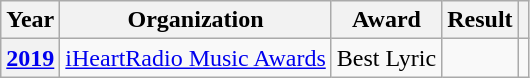<table class="wikitable sortable plainrowheaders">
<tr>
<th class="unsortable">Year</th>
<th class="unsortable">Organization</th>
<th class="unsortable">Award</th>
<th class="unsortable">Result</th>
<th class="unsortable"></th>
</tr>
<tr>
<th scope="row"><a href='#'>2019</a></th>
<td><a href='#'>iHeartRadio Music Awards</a></td>
<td>Best Lyric</td>
<td></td>
<td></td>
</tr>
</table>
